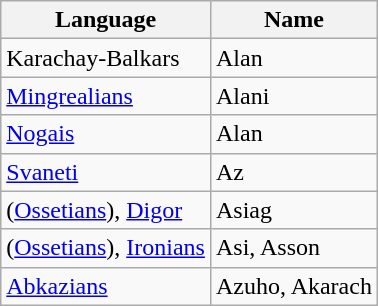<table class="wikitable">
<tr>
<th>Language</th>
<th>Name</th>
</tr>
<tr>
<td>Karachay-Balkars</td>
<td>Alan</td>
</tr>
<tr>
<td><a href='#'>Mingrealians</a></td>
<td>Alani</td>
</tr>
<tr>
<td><a href='#'>Nogais</a></td>
<td>Alan</td>
</tr>
<tr>
<td><a href='#'>Svaneti</a></td>
<td>Az</td>
</tr>
<tr>
<td>(<a href='#'>Ossetians</a>), <a href='#'>Digor</a></td>
<td>Asiag</td>
</tr>
<tr>
<td>(<a href='#'>Ossetians</a>), <a href='#'>Ironians</a></td>
<td>Asi, Asson</td>
</tr>
<tr>
<td><a href='#'>Abkazians</a></td>
<td>Azuho, Akarach</td>
</tr>
</table>
